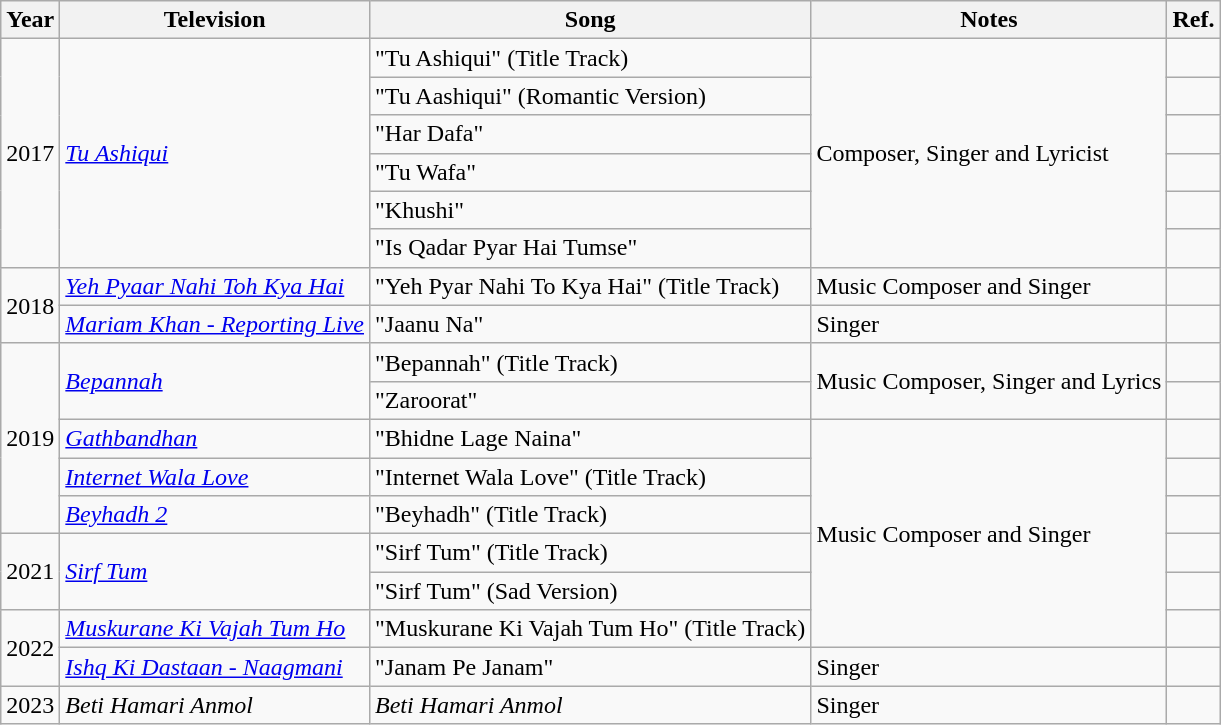<table class="wikitable sortable">
<tr>
<th>Year</th>
<th>Television</th>
<th>Song</th>
<th>Notes</th>
<th>Ref.</th>
</tr>
<tr>
<td rowspan="6">2017</td>
<td rowspan="6"><em><a href='#'>Tu Ashiqui</a></em></td>
<td>"Tu Ashiqui" (Title Track)</td>
<td rowspan="6">Composer,  Singer and Lyricist</td>
<td></td>
</tr>
<tr>
<td>"Tu Aashiqui" (Romantic Version)</td>
<td></td>
</tr>
<tr>
<td>"Har Dafa"</td>
<td></td>
</tr>
<tr>
<td>"Tu Wafa"</td>
<td></td>
</tr>
<tr>
<td>"Khushi"</td>
<td></td>
</tr>
<tr>
<td>"Is Qadar Pyar Hai Tumse"</td>
<td></td>
</tr>
<tr>
<td rowspan="2">2018</td>
<td><em><a href='#'>Yeh Pyaar Nahi Toh Kya Hai</a></em></td>
<td>"Yeh Pyar Nahi To Kya Hai" (Title Track)</td>
<td>Music Composer and Singer</td>
<td></td>
</tr>
<tr>
<td><em><a href='#'>Mariam Khan - Reporting Live</a></em></td>
<td>"Jaanu Na"</td>
<td>Singer</td>
<td></td>
</tr>
<tr>
<td rowspan="5">2019</td>
<td rowspan="2"><em><a href='#'>Bepannah</a></em></td>
<td>"Bepannah" (Title Track)</td>
<td rowspan="2">Music Composer, Singer and Lyrics</td>
<td></td>
</tr>
<tr>
<td>"Zaroorat"</td>
<td></td>
</tr>
<tr>
<td><em><a href='#'>Gathbandhan</a></em></td>
<td>"Bhidne Lage Naina"</td>
<td rowspan="6">Music Composer and Singer</td>
<td></td>
</tr>
<tr>
<td><em><a href='#'>Internet Wala Love</a></em></td>
<td>"Internet Wala Love" (Title Track)</td>
<td></td>
</tr>
<tr>
<td><em><a href='#'>Beyhadh 2</a></em></td>
<td>"Beyhadh" (Title Track)</td>
<td></td>
</tr>
<tr>
<td rowspan="2">2021</td>
<td rowspan="2"><em><a href='#'>Sirf Tum</a></em></td>
<td>"Sirf Tum" (Title Track)</td>
<td></td>
</tr>
<tr>
<td>"Sirf Tum" (Sad Version)</td>
<td></td>
</tr>
<tr>
<td rowspan="2">2022</td>
<td><em><a href='#'>Muskurane Ki Vajah Tum Ho</a></em></td>
<td>"Muskurane Ki Vajah Tum Ho" (Title Track)</td>
<td></td>
</tr>
<tr>
<td><em><a href='#'>Ishq Ki Dastaan - Naagmani</a></em></td>
<td>"Janam Pe Janam"</td>
<td>Singer</td>
<td></td>
</tr>
<tr>
<td>2023</td>
<td><em>Beti Hamari Anmol</em></td>
<td><em>Beti Hamari Anmol</em></td>
<td>Singer</td>
<td></td>
</tr>
</table>
